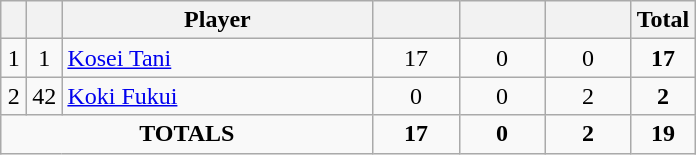<table class="wikitable sortable" style="text-align:center">
<tr>
<th width=10></th>
<th width=10></th>
<th width=200>Player</th>
<th width=50></th>
<th width=50></th>
<th width=50></th>
<th>Total</th>
</tr>
<tr>
<td>1</td>
<td>1</td>
<td align="left"> <a href='#'>Kosei Tani</a></td>
<td>17</td>
<td>0</td>
<td>0</td>
<td><strong>17</strong></td>
</tr>
<tr>
<td>2</td>
<td>42</td>
<td align="left"> <a href='#'>Koki Fukui</a></td>
<td>0</td>
<td>0</td>
<td>2</td>
<td><strong>2</strong></td>
</tr>
<tr>
<td colspan="3"><strong>TOTALS</strong></td>
<td><strong>17</strong></td>
<td><strong>0</strong></td>
<td><strong>2</strong></td>
<td><strong>19</strong></td>
</tr>
</table>
